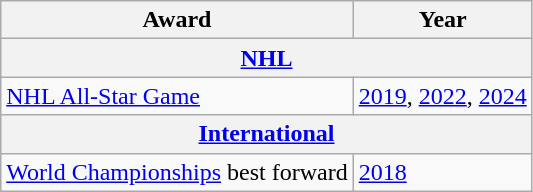<table class="wikitable">
<tr>
<th>Award</th>
<th>Year</th>
</tr>
<tr>
<th colspan="2"><a href='#'>NHL</a></th>
</tr>
<tr>
<td><a href='#'>NHL All-Star Game</a></td>
<td><a href='#'>2019</a>, <a href='#'>2022</a>, <a href='#'>2024</a></td>
</tr>
<tr>
<th colspan="2"><a href='#'>International</a></th>
</tr>
<tr>
<td><a href='#'>World Championships</a> best forward</td>
<td><a href='#'>2018</a></td>
</tr>
</table>
